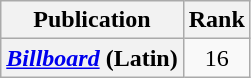<table class="wikitable plainrowheaders">
<tr>
<th>Publication</th>
<th>Rank</th>
</tr>
<tr>
<th scope="row"><em><a href='#'>Billboard</a></em> (Latin)</th>
<td align=center>16</td>
</tr>
</table>
